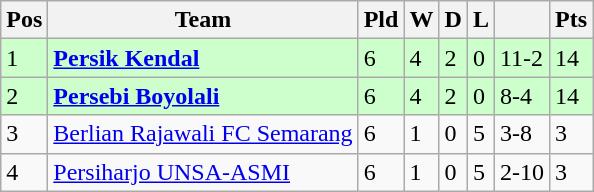<table class="wikitable">
<tr>
<th>Pos</th>
<th>Team</th>
<th>Pld</th>
<th>W</th>
<th>D</th>
<th>L</th>
<th></th>
<th>Pts</th>
</tr>
<tr bgcolor=#ccffcc>
<td>1</td>
<td><strong><a href='#'>Persik Kendal</a></strong></td>
<td>6</td>
<td>4</td>
<td>2</td>
<td>0</td>
<td>11-2</td>
<td>14</td>
</tr>
<tr bgcolor=#ccffcc>
<td>2</td>
<td><strong><a href='#'>Persebi Boyolali</a></strong></td>
<td>6</td>
<td>4</td>
<td>2</td>
<td>0</td>
<td>8-4</td>
<td>14</td>
</tr>
<tr>
<td>3</td>
<td><a href='#'>Berlian Rajawali FC Semarang</a></td>
<td>6</td>
<td>1</td>
<td>0</td>
<td>5</td>
<td>3-8</td>
<td>3</td>
</tr>
<tr>
<td>4</td>
<td><a href='#'>Persiharjo UNSA-ASMI</a></td>
<td>6</td>
<td>1</td>
<td>0</td>
<td>5</td>
<td>2-10</td>
<td>3</td>
</tr>
</table>
